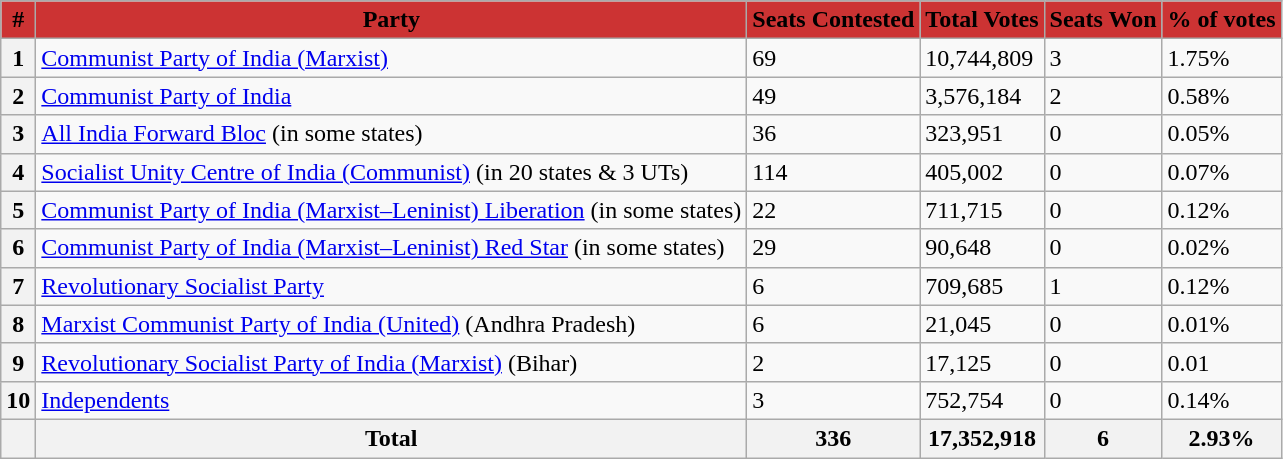<table class="wikitable sortable">
<tr>
<th style="background-color:#CC3333">#</th>
<th style="background-color:#CC3333">Party</th>
<th style="background-color:#CC3333">Seats Contested</th>
<th style="background-color:#CC3333">Total Votes</th>
<th style="background-color:#CC3333">Seats Won</th>
<th style="background-color:#CC3333">% of votes</th>
</tr>
<tr>
<th>1</th>
<td><a href='#'>Communist Party of India (Marxist)</a></td>
<td>69</td>
<td>10,744,809</td>
<td>3</td>
<td>1.75%</td>
</tr>
<tr>
<th>2</th>
<td><a href='#'>Communist Party of India</a></td>
<td>49</td>
<td>3,576,184</td>
<td>2</td>
<td>0.58%</td>
</tr>
<tr>
<th>3</th>
<td><a href='#'>All India Forward Bloc</a> (in some states)</td>
<td>36</td>
<td>323,951</td>
<td>0</td>
<td>0.05%</td>
</tr>
<tr>
<th>4</th>
<td><a href='#'>Socialist Unity Centre of India (Communist)</a> (in 20 states & 3 UTs)</td>
<td>114</td>
<td>405,002</td>
<td>0</td>
<td>0.07%</td>
</tr>
<tr>
<th>5</th>
<td><a href='#'>Communist Party of India (Marxist–Leninist) Liberation</a> (in some states)</td>
<td>22</td>
<td>711,715</td>
<td>0</td>
<td>0.12%</td>
</tr>
<tr>
<th>6</th>
<td><a href='#'>Communist Party of India (Marxist–Leninist) Red Star</a> (in some states)</td>
<td>29</td>
<td>90,648</td>
<td>0</td>
<td>0.02%</td>
</tr>
<tr>
<th>7</th>
<td><a href='#'>Revolutionary Socialist Party</a></td>
<td>6</td>
<td>709,685</td>
<td>1</td>
<td>0.12%</td>
</tr>
<tr>
<th>8</th>
<td><a href='#'>Marxist Communist Party of India (United)</a> (Andhra Pradesh)</td>
<td>6</td>
<td>21,045</td>
<td>0</td>
<td>0.01%</td>
</tr>
<tr>
<th>9</th>
<td><a href='#'>Revolutionary Socialist Party of India (Marxist)</a> (Bihar)</td>
<td>2</td>
<td>17,125</td>
<td>0</td>
<td>0.01</td>
</tr>
<tr>
<th>10</th>
<td><a href='#'>Independents</a></td>
<td>3</td>
<td>752,754</td>
<td>0</td>
<td>0.14%</td>
</tr>
<tr>
<th></th>
<th>Total</th>
<th>336</th>
<th>17,352,918</th>
<th>6</th>
<th>2.93%</th>
</tr>
</table>
